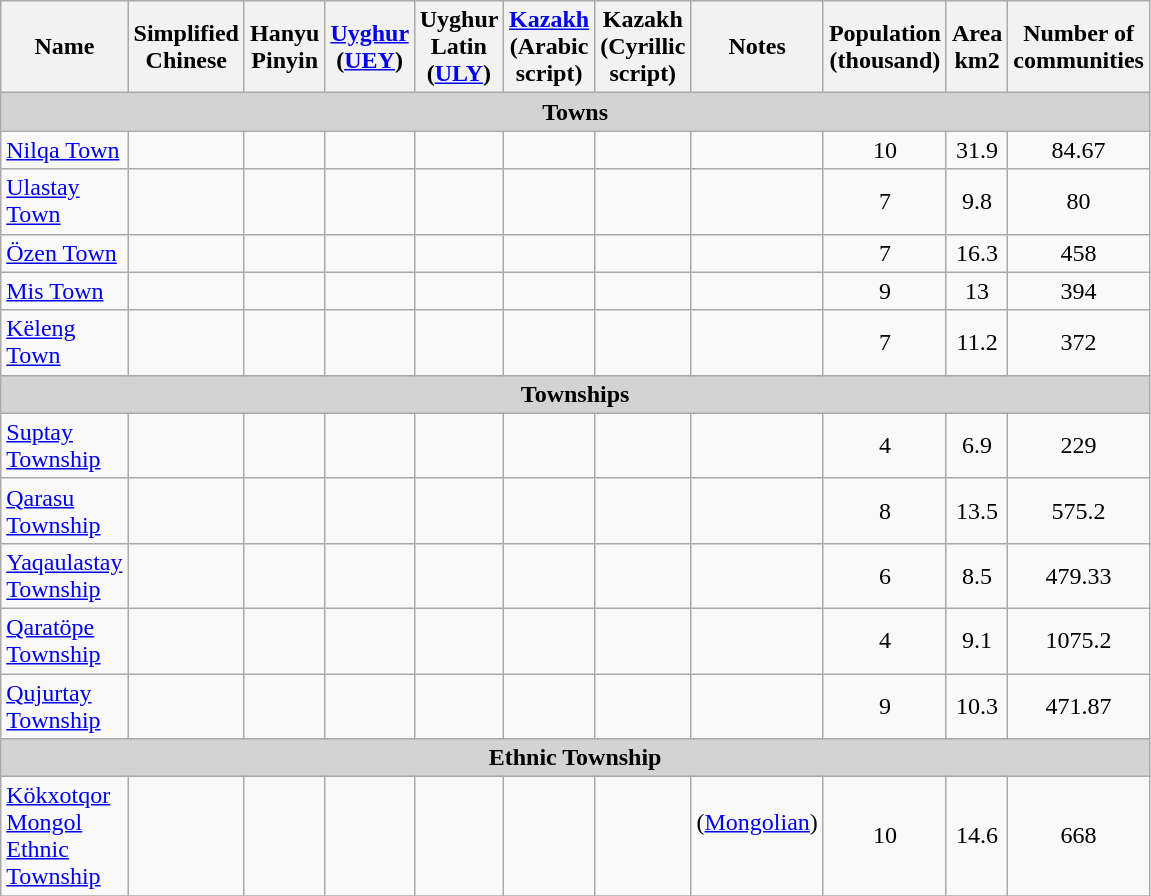<table class="wikitable" align="center" style="width:50%; border="1">
<tr>
<th>Name</th>
<th>Simplified Chinese</th>
<th>Hanyu Pinyin</th>
<th><a href='#'>Uyghur</a> (<a href='#'>UEY</a>)</th>
<th>Uyghur Latin (<a href='#'>ULY</a>)</th>
<th><a href='#'>Kazakh</a> (Arabic script)</th>
<th>Kazakh (Cyrillic script)</th>
<th>Notes</th>
<th>Population<br>(thousand)</th>
<th>Area<br>km2</th>
<th><strong>Number of communities</strong></th>
</tr>
<tr>
<td colspan="12"  style="text-align:center; background:#d3d3d3;"><strong>Towns</strong></td>
</tr>
<tr --------->
<td><a href='#'>Nilqa Town</a></td>
<td></td>
<td></td>
<td></td>
<td></td>
<td></td>
<td></td>
<td></td>
<td style="text-align: center" div>10</td>
<td style="text-align: center" div>31.9</td>
<td style="text-align: center" div>84.67</td>
</tr>
<tr>
<td><a href='#'>Ulastay Town</a></td>
<td></td>
<td></td>
<td></td>
<td></td>
<td></td>
<td></td>
<td></td>
<td style="text-align: center" div>7</td>
<td style="text-align: center" div>9.8</td>
<td style="text-align: center" div>80</td>
</tr>
<tr>
<td><a href='#'>Özen Town</a></td>
<td></td>
<td></td>
<td></td>
<td></td>
<td></td>
<td></td>
<td></td>
<td style="text-align: center" div>7</td>
<td style="text-align: center" div>16.3</td>
<td style="text-align: center" div>458</td>
</tr>
<tr>
<td><a href='#'>Mis Town</a></td>
<td></td>
<td></td>
<td></td>
<td></td>
<td></td>
<td></td>
<td></td>
<td style="text-align: center" div>9</td>
<td style="text-align: center" div>13</td>
<td style="text-align: center" div>394</td>
</tr>
<tr>
<td><a href='#'>Këleng Town</a></td>
<td></td>
<td></td>
<td></td>
<td></td>
<td></td>
<td></td>
<td></td>
<td style="text-align: center" div>7</td>
<td style="text-align: center" div>11.2</td>
<td style="text-align: center" div>372</td>
</tr>
<tr>
<td colspan="12"  style="text-align:center; background:#d3d3d3;"><strong>Townships</strong></td>
</tr>
<tr --------->
<td><a href='#'>Suptay Township</a></td>
<td></td>
<td></td>
<td></td>
<td></td>
<td></td>
<td></td>
<td></td>
<td style="text-align: center" div>4</td>
<td style="text-align: center" div>6.9</td>
<td style="text-align: center" div>229</td>
</tr>
<tr>
<td><a href='#'>Qarasu Township</a></td>
<td></td>
<td></td>
<td></td>
<td></td>
<td></td>
<td></td>
<td></td>
<td style="text-align: center" div>8</td>
<td style="text-align: center" div>13.5</td>
<td style="text-align: center" div>575.2</td>
</tr>
<tr>
<td><a href='#'>Yaqaulastay Township</a></td>
<td></td>
<td></td>
<td></td>
<td></td>
<td></td>
<td></td>
<td></td>
<td style="text-align: center" div>6</td>
<td style="text-align: center" div>8.5</td>
<td style="text-align: center" div>479.33</td>
</tr>
<tr>
<td><a href='#'>Qaratöpe Township</a></td>
<td></td>
<td></td>
<td></td>
<td></td>
<td></td>
<td></td>
<td></td>
<td style="text-align: center" div>4</td>
<td style="text-align: center" div>9.1</td>
<td style="text-align: center" div>1075.2</td>
</tr>
<tr>
<td><a href='#'>Qujurtay Township</a></td>
<td></td>
<td></td>
<td></td>
<td></td>
<td></td>
<td></td>
<td></td>
<td style="text-align: center" div>9</td>
<td style="text-align: center" div>10.3</td>
<td style="text-align: center" div>471.87</td>
</tr>
<tr>
<td colspan="12"  style="text-align:center; background:#d3d3d3;"><strong>Ethnic Township</strong></td>
</tr>
<tr --------->
<td><a href='#'>Kökxotqor Mongol Ethnic Township</a></td>
<td></td>
<td></td>
<td></td>
<td></td>
<td></td>
<td></td>
<td>(<a href='#'>Mongolian</a>)<br><br></td>
<td style="text-align: center" div>10</td>
<td style="text-align: center" div>14.6</td>
<td style="text-align: center" div>668</td>
</tr>
<tr>
</tr>
</table>
